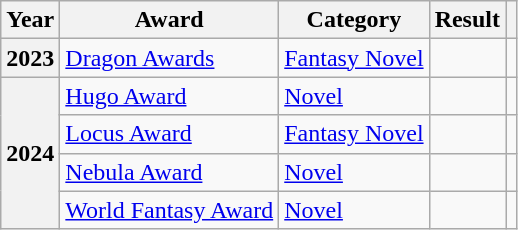<table class="wikitable sortable">
<tr>
<th>Year</th>
<th>Award</th>
<th>Category</th>
<th>Result</th>
<th></th>
</tr>
<tr>
<th align="center">2023</th>
<td><a href='#'>Dragon Awards</a></td>
<td Dragon Award for Fantasy Novel><a href='#'>Fantasy Novel</a></td>
<td></td>
<td></td>
</tr>
<tr>
<th rowspan="4">2024</th>
<td><a href='#'>Hugo Award</a></td>
<td><a href='#'>Novel</a></td>
<td></td>
<td></td>
</tr>
<tr>
<td><a href='#'>Locus Award</a></td>
<td><a href='#'>Fantasy Novel</a></td>
<td></td>
<td></td>
</tr>
<tr>
<td><a href='#'>Nebula Award</a></td>
<td><a href='#'>Novel</a></td>
<td></td>
<td></td>
</tr>
<tr>
<td><a href='#'>World Fantasy Award</a></td>
<td><a href='#'>Novel</a></td>
<td></td>
<td></td>
</tr>
</table>
